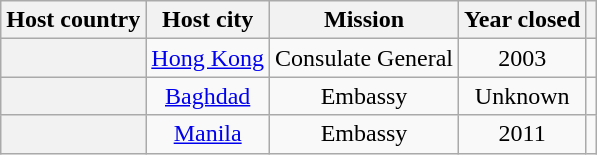<table class="wikitable plainrowheaders" style="text-align:center;">
<tr>
<th scope="col">Host country</th>
<th scope="col">Host city</th>
<th scope="col">Mission</th>
<th scope="col">Year closed</th>
<th scope="col"></th>
</tr>
<tr>
<th scope="row"></th>
<td><a href='#'>Hong Kong</a></td>
<td>Consulate General</td>
<td>2003</td>
<td></td>
</tr>
<tr>
<th scope="row"></th>
<td><a href='#'>Baghdad</a></td>
<td>Embassy</td>
<td>Unknown</td>
<td></td>
</tr>
<tr>
<th scope="row"></th>
<td><a href='#'>Manila</a></td>
<td>Embassy</td>
<td>2011</td>
<td></td>
</tr>
</table>
